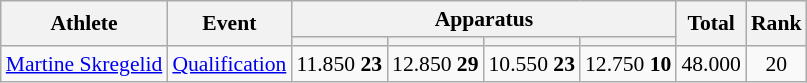<table class="wikitable" style="font-size:90%">
<tr>
<th rowspan=2>Athlete</th>
<th rowspan=2>Event</th>
<th colspan =4>Apparatus</th>
<th rowspan=2>Total</th>
<th rowspan=2>Rank</th>
</tr>
<tr style="font-size:95%">
<th></th>
<th></th>
<th></th>
<th></th>
</tr>
<tr align=center>
<td align=left><a href='#'>Martine Skregelid</a></td>
<td align=left><a href='#'>Qualification</a></td>
<td>11.850	<strong>23</strong></td>
<td>12.850	<strong>29		</strong></td>
<td>10.550	<strong>23</strong></td>
<td>12.750	<strong>10</strong></td>
<td>48.000</td>
<td>20</td>
</tr>
</table>
